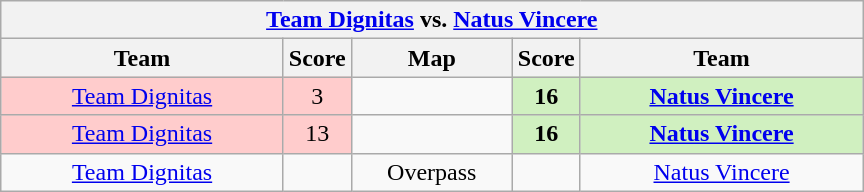<table class="wikitable" style="text-align: center;">
<tr>
<th colspan=5><a href='#'>Team Dignitas</a> vs.  <a href='#'>Natus Vincere</a></th>
</tr>
<tr>
<th width="181px">Team</th>
<th width="20px">Score</th>
<th width="100px">Map</th>
<th width="20px">Score</th>
<th width="181px">Team</th>
</tr>
<tr>
<td style="background: #FFCCCC;"><a href='#'>Team Dignitas</a></td>
<td style="background: #FFCCCC;">3</td>
<td></td>
<td style="background: #D0F0C0;"><strong>16</strong></td>
<td style="background: #D0F0C0;"><strong><a href='#'>Natus Vincere</a></strong></td>
</tr>
<tr>
<td style="background: #FFCCCC;"><a href='#'>Team Dignitas</a></td>
<td style="background: #FFCCCC;">13</td>
<td></td>
<td style="background: #D0F0C0;"><strong>16</strong></td>
<td style="background: #D0F0C0;"><strong><a href='#'>Natus Vincere</a></strong></td>
</tr>
<tr>
<td><a href='#'>Team Dignitas</a></td>
<td></td>
<td>Overpass</td>
<td></td>
<td><a href='#'>Natus Vincere</a></td>
</tr>
</table>
